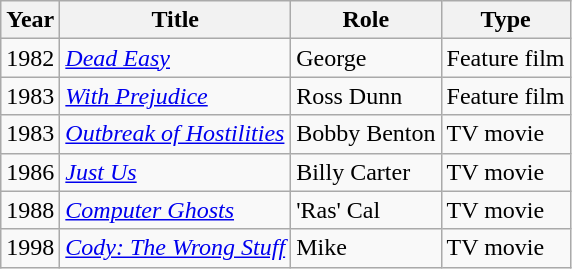<table class="wikitable">
<tr>
<th>Year</th>
<th>Title</th>
<th>Role</th>
<th>Type</th>
</tr>
<tr>
<td>1982</td>
<td><em><a href='#'>Dead Easy</a></em></td>
<td>George</td>
<td>Feature film</td>
</tr>
<tr>
<td>1983</td>
<td><em><a href='#'>With Prejudice</a></em></td>
<td>Ross Dunn</td>
<td>Feature film</td>
</tr>
<tr>
<td>1983</td>
<td><em><a href='#'>Outbreak of Hostilities</a></em></td>
<td>Bobby Benton</td>
<td>TV movie</td>
</tr>
<tr>
<td>1986</td>
<td><em><a href='#'>Just Us</a></em></td>
<td>Billy Carter</td>
<td>TV movie</td>
</tr>
<tr>
<td>1988</td>
<td><em><a href='#'>Computer Ghosts</a></em></td>
<td>'Ras' Cal</td>
<td>TV movie</td>
</tr>
<tr>
<td>1998</td>
<td><em><a href='#'>Cody: The Wrong Stuff</a></em></td>
<td>Mike</td>
<td>TV movie</td>
</tr>
</table>
